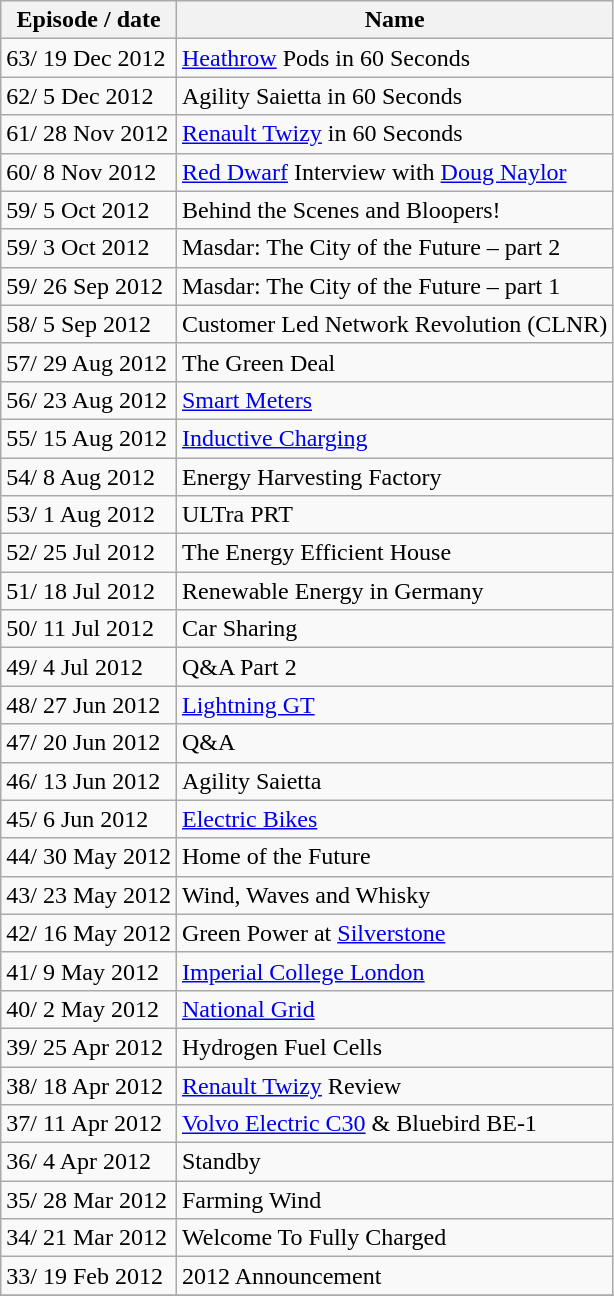<table class="wikitable">
<tr>
<th>Episode / date</th>
<th>Name</th>
</tr>
<tr>
<td>63/ 19 Dec 2012</td>
<td><a href='#'>Heathrow</a> Pods in 60 Seconds</td>
</tr>
<tr>
<td>62/ 5 Dec 2012</td>
<td>Agility Saietta in 60 Seconds</td>
</tr>
<tr>
<td>61/ 28 Nov 2012</td>
<td><a href='#'>Renault Twizy</a> in 60 Seconds</td>
</tr>
<tr>
<td>60/ 8 Nov 2012</td>
<td><a href='#'>Red Dwarf</a> Interview with <a href='#'>Doug Naylor</a></td>
</tr>
<tr>
<td>59/ 5 Oct 2012</td>
<td>Behind the Scenes and Bloopers!</td>
</tr>
<tr>
<td>59/ 3 Oct 2012</td>
<td>Masdar: The City of the Future – part 2</td>
</tr>
<tr>
<td>59/ 26 Sep 2012</td>
<td>Masdar: The City of the Future – part 1</td>
</tr>
<tr>
<td>58/ 5 Sep 2012</td>
<td>Customer Led Network Revolution (CLNR)</td>
</tr>
<tr>
<td>57/ 29 Aug 2012</td>
<td>The Green Deal</td>
</tr>
<tr>
<td>56/ 23 Aug 2012</td>
<td><a href='#'>Smart Meters</a></td>
</tr>
<tr>
<td>55/ 15 Aug 2012</td>
<td><a href='#'>Inductive Charging</a></td>
</tr>
<tr>
<td>54/ 8 Aug 2012</td>
<td>Energy Harvesting Factory</td>
</tr>
<tr>
<td>53/ 1 Aug 2012</td>
<td>ULTra PRT</td>
</tr>
<tr>
<td>52/ 25 Jul 2012</td>
<td>The Energy Efficient House</td>
</tr>
<tr>
<td>51/ 18 Jul 2012</td>
<td>Renewable Energy in Germany</td>
</tr>
<tr>
<td>50/ 11 Jul 2012</td>
<td>Car Sharing</td>
</tr>
<tr>
<td>49/ 4 Jul 2012</td>
<td>Q&A Part 2</td>
</tr>
<tr>
<td>48/ 27 Jun 2012</td>
<td><a href='#'>Lightning GT</a></td>
</tr>
<tr>
<td>47/ 20 Jun 2012</td>
<td>Q&A</td>
</tr>
<tr>
<td>46/ 13 Jun 2012</td>
<td>Agility Saietta</td>
</tr>
<tr>
<td>45/ 6 Jun 2012</td>
<td><a href='#'>Electric Bikes</a></td>
</tr>
<tr>
<td>44/ 30 May 2012</td>
<td>Home of the Future</td>
</tr>
<tr>
<td>43/ 23 May 2012</td>
<td>Wind, Waves and Whisky</td>
</tr>
<tr>
<td>42/ 16 May 2012</td>
<td>Green Power at <a href='#'>Silverstone</a></td>
</tr>
<tr>
<td>41/ 9 May 2012</td>
<td><a href='#'>Imperial College London</a></td>
</tr>
<tr>
<td>40/ 2 May 2012</td>
<td><a href='#'>National Grid</a></td>
</tr>
<tr>
<td>39/ 25 Apr 2012</td>
<td>Hydrogen Fuel Cells</td>
</tr>
<tr>
<td>38/ 18 Apr 2012</td>
<td><a href='#'>Renault Twizy</a> Review</td>
</tr>
<tr>
<td>37/ 11 Apr 2012</td>
<td><a href='#'>Volvo Electric C30</a> & Bluebird BE-1</td>
</tr>
<tr>
<td>36/ 4 Apr 2012</td>
<td>Standby</td>
</tr>
<tr>
<td>35/ 28 Mar 2012</td>
<td>Farming Wind</td>
</tr>
<tr>
<td>34/ 21 Mar 2012</td>
<td>Welcome To Fully Charged</td>
</tr>
<tr>
<td>33/ 19 Feb 2012</td>
<td>2012 Announcement</td>
</tr>
<tr>
</tr>
</table>
